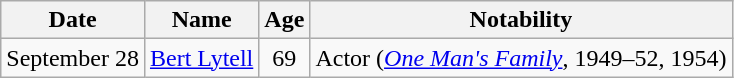<table class="wikitable">
<tr>
<th>Date</th>
<th>Name</th>
<th>Age</th>
<th>Notability</th>
</tr>
<tr>
<td>September 28</td>
<td><a href='#'>Bert Lytell</a></td>
<td align="center">69</td>
<td>Actor (<em><a href='#'>One Man's Family</a></em>, 1949–52, 1954)</td>
</tr>
</table>
